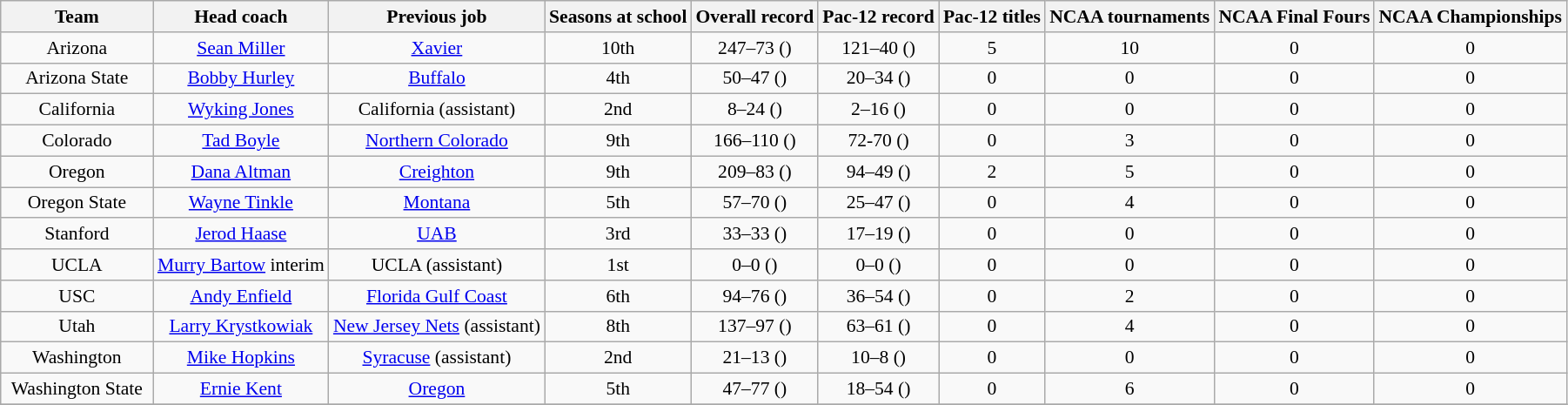<table class="wikitable sortable" style="text-align: center;font-size:90%;">
<tr>
<th width="110">Team</th>
<th>Head coach</th>
<th>Previous job</th>
<th>Seasons at school</th>
<th>Overall record</th>
<th>Pac-12 record</th>
<th>Pac-12 titles</th>
<th>NCAA tournaments</th>
<th>NCAA Final Fours</th>
<th>NCAA Championships</th>
</tr>
<tr>
<td align="center" style=>Arizona</td>
<td><a href='#'>Sean Miller</a></td>
<td><a href='#'>Xavier</a></td>
<td>10th</td>
<td>247–73 ()</td>
<td>121–40 ()</td>
<td>5</td>
<td>10</td>
<td>0</td>
<td>0</td>
</tr>
<tr>
<td align="center" style=>Arizona State</td>
<td><a href='#'>Bobby Hurley</a></td>
<td><a href='#'>Buffalo</a></td>
<td>4th</td>
<td>50–47 ()</td>
<td>20–34 ()</td>
<td>0</td>
<td>0</td>
<td>0</td>
<td>0</td>
</tr>
<tr>
<td align="center" style=>California</td>
<td><a href='#'>Wyking Jones</a></td>
<td>California (assistant)</td>
<td>2nd</td>
<td>8–24 ()</td>
<td>2–16  ()</td>
<td>0</td>
<td>0</td>
<td>0</td>
<td>0</td>
</tr>
<tr>
<td align="center" style=>Colorado</td>
<td><a href='#'>Tad Boyle</a></td>
<td><a href='#'>Northern Colorado</a></td>
<td>9th</td>
<td>166–110 ()</td>
<td>72-70 ()</td>
<td>0</td>
<td>3</td>
<td>0</td>
<td>0</td>
</tr>
<tr>
<td align="center" style=>Oregon</td>
<td><a href='#'>Dana Altman</a></td>
<td><a href='#'>Creighton</a></td>
<td>9th</td>
<td>209–83 ()</td>
<td>94–49 ()</td>
<td>2</td>
<td>5</td>
<td>0</td>
<td>0</td>
</tr>
<tr>
<td align="center" style=>Oregon State</td>
<td><a href='#'>Wayne Tinkle</a></td>
<td><a href='#'>Montana</a></td>
<td>5th</td>
<td>57–70 ()</td>
<td>25–47 ()</td>
<td>0</td>
<td>4</td>
<td>0</td>
<td>0</td>
</tr>
<tr>
<td align="center" style=>Stanford</td>
<td><a href='#'>Jerod Haase</a></td>
<td><a href='#'>UAB</a></td>
<td>3rd</td>
<td>33–33 ()</td>
<td>17–19 ()</td>
<td>0</td>
<td>0</td>
<td>0</td>
<td>0</td>
</tr>
<tr>
<td align="center" style=>UCLA</td>
<td><a href='#'>Murry Bartow</a> interim</td>
<td>UCLA (assistant)</td>
<td>1st</td>
<td>0–0 ()</td>
<td>0–0  ()</td>
<td>0</td>
<td>0</td>
<td>0</td>
<td>0</td>
</tr>
<tr>
<td align="center" style=>USC</td>
<td><a href='#'>Andy Enfield</a></td>
<td><a href='#'>Florida Gulf Coast</a></td>
<td>6th</td>
<td>94–76 ()</td>
<td>36–54 ()</td>
<td>0</td>
<td>2</td>
<td>0</td>
<td>0</td>
</tr>
<tr>
<td align="center" style=>Utah</td>
<td><a href='#'>Larry Krystkowiak</a></td>
<td><a href='#'>New Jersey Nets</a> (assistant)</td>
<td>8th</td>
<td>137–97 ()</td>
<td>63–61  ()</td>
<td>0</td>
<td>4</td>
<td>0</td>
<td>0</td>
</tr>
<tr>
<td align="center" style=>Washington</td>
<td><a href='#'>Mike Hopkins</a></td>
<td><a href='#'>Syracuse</a> (assistant)</td>
<td>2nd</td>
<td>21–13 ()</td>
<td>10–8  ()</td>
<td>0</td>
<td>0</td>
<td>0</td>
<td>0</td>
</tr>
<tr>
<td align="center" style=>Washington State</td>
<td><a href='#'>Ernie Kent</a></td>
<td><a href='#'>Oregon</a></td>
<td>5th</td>
<td>47–77 ()</td>
<td>18–54 ()</td>
<td>0</td>
<td>6</td>
<td>0</td>
<td>0</td>
</tr>
<tr>
</tr>
</table>
